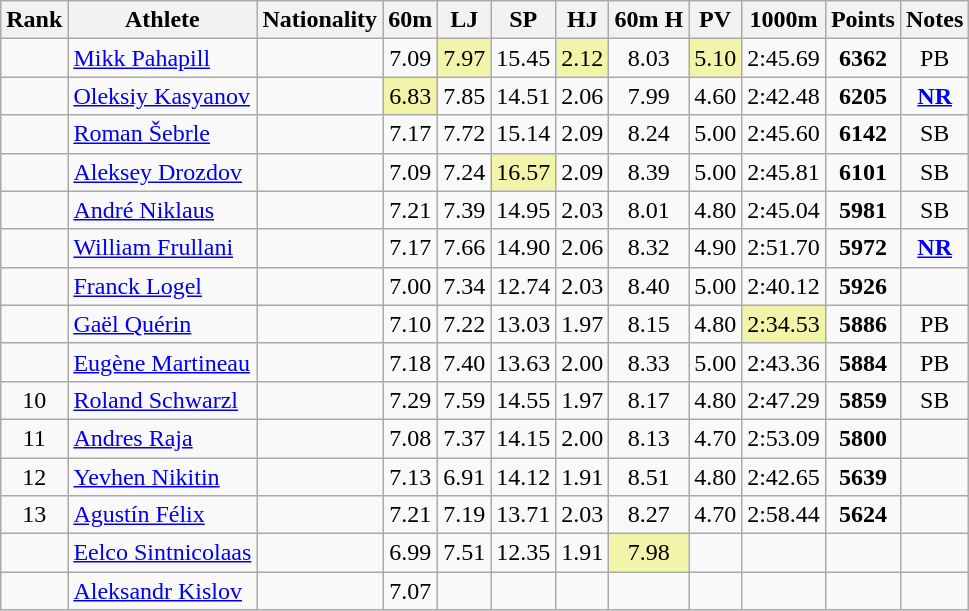<table class="wikitable sortable" style=" text-align:center">
<tr>
<th>Rank</th>
<th>Athlete</th>
<th>Nationality</th>
<th>60m</th>
<th>LJ</th>
<th>SP</th>
<th>HJ</th>
<th>60m H</th>
<th>PV</th>
<th>1000m</th>
<th>Points</th>
<th>Notes</th>
</tr>
<tr>
<td></td>
<td align=left><a href='#'>Mikk Pahapill</a></td>
<td align=left></td>
<td>7.09</td>
<td bgcolor=#F2F5A9>7.97</td>
<td>15.45</td>
<td bgcolor=#F2F5A9>2.12</td>
<td>8.03</td>
<td bgcolor=#F2F5A9>5.10</td>
<td>2:45.69</td>
<td><strong>6362</strong></td>
<td>PB</td>
</tr>
<tr>
<td></td>
<td align=left><a href='#'>Oleksiy Kasyanov</a></td>
<td align=left></td>
<td bgcolor=#F2F5A9>6.83</td>
<td>7.85</td>
<td>14.51</td>
<td>2.06</td>
<td>7.99</td>
<td>4.60</td>
<td>2:42.48</td>
<td><strong>6205</strong></td>
<td><strong><a href='#'>NR</a></strong></td>
</tr>
<tr>
<td></td>
<td align=left><a href='#'>Roman Šebrle</a></td>
<td align=left></td>
<td>7.17</td>
<td>7.72</td>
<td>15.14</td>
<td>2.09</td>
<td>8.24</td>
<td>5.00</td>
<td>2:45.60</td>
<td><strong>6142</strong></td>
<td>SB</td>
</tr>
<tr>
<td></td>
<td align=left><a href='#'>Aleksey Drozdov</a></td>
<td align=left></td>
<td>7.09</td>
<td>7.24</td>
<td bgcolor=#F2F5A9>16.57</td>
<td>2.09</td>
<td>8.39</td>
<td>5.00</td>
<td>2:45.81</td>
<td><strong>6101</strong></td>
<td>SB</td>
</tr>
<tr>
<td></td>
<td align=left><a href='#'>André Niklaus</a></td>
<td align=left></td>
<td>7.21</td>
<td>7.39</td>
<td>14.95</td>
<td>2.03</td>
<td>8.01</td>
<td>4.80</td>
<td>2:45.04</td>
<td><strong>5981</strong></td>
<td>SB</td>
</tr>
<tr>
<td></td>
<td align=left><a href='#'>William Frullani</a></td>
<td align=left></td>
<td>7.17</td>
<td>7.66</td>
<td>14.90</td>
<td>2.06</td>
<td>8.32</td>
<td>4.90</td>
<td>2:51.70</td>
<td><strong>5972</strong></td>
<td><strong><a href='#'>NR</a></strong></td>
</tr>
<tr>
<td></td>
<td align=left><a href='#'>Franck Logel</a></td>
<td align=left></td>
<td>7.00</td>
<td>7.34</td>
<td>12.74</td>
<td>2.03</td>
<td>8.40</td>
<td>5.00</td>
<td>2:40.12</td>
<td><strong>5926</strong></td>
<td></td>
</tr>
<tr>
<td></td>
<td align=left><a href='#'>Gaël Quérin</a></td>
<td align=left></td>
<td>7.10</td>
<td>7.22</td>
<td>13.03</td>
<td>1.97</td>
<td>8.15</td>
<td>4.80</td>
<td bgcolor=#F2F5A9>2:34.53</td>
<td><strong>5886</strong></td>
<td>PB</td>
</tr>
<tr>
<td></td>
<td align=left><a href='#'>Eugène Martineau</a></td>
<td align=left></td>
<td>7.18</td>
<td>7.40</td>
<td>13.63</td>
<td>2.00</td>
<td>8.33</td>
<td>5.00</td>
<td>2:43.36</td>
<td><strong>5884</strong></td>
<td>PB</td>
</tr>
<tr>
<td>10</td>
<td align=left><a href='#'>Roland Schwarzl</a></td>
<td align=left></td>
<td>7.29</td>
<td>7.59</td>
<td>14.55</td>
<td>1.97</td>
<td>8.17</td>
<td>4.80</td>
<td>2:47.29</td>
<td><strong>5859</strong></td>
<td>SB</td>
</tr>
<tr>
<td>11</td>
<td align=left><a href='#'>Andres Raja</a></td>
<td align=left></td>
<td>7.08</td>
<td>7.37</td>
<td>14.15</td>
<td>2.00</td>
<td>8.13</td>
<td>4.70</td>
<td>2:53.09</td>
<td><strong>5800</strong></td>
<td></td>
</tr>
<tr>
<td>12</td>
<td align=left><a href='#'>Yevhen Nikitin</a></td>
<td align=left></td>
<td>7.13</td>
<td>6.91</td>
<td>14.12</td>
<td>1.91</td>
<td>8.51</td>
<td>4.80</td>
<td>2:42.65</td>
<td><strong>5639</strong></td>
<td></td>
</tr>
<tr>
<td>13</td>
<td align=left><a href='#'>Agustín Félix</a></td>
<td align=left></td>
<td>7.21</td>
<td>7.19</td>
<td>13.71</td>
<td>2.03</td>
<td>8.27</td>
<td>4.70</td>
<td>2:58.44</td>
<td><strong>5624</strong></td>
<td></td>
</tr>
<tr>
<td></td>
<td align=left><a href='#'>Eelco Sintnicolaas</a></td>
<td align=left></td>
<td>6.99</td>
<td>7.51</td>
<td>12.35</td>
<td>1.91</td>
<td bgcolor=#F2F5A9>7.98</td>
<td></td>
<td></td>
<td><strong></strong></td>
<td></td>
</tr>
<tr>
<td></td>
<td align=left><a href='#'>Aleksandr Kislov</a></td>
<td align=left></td>
<td>7.07</td>
<td></td>
<td></td>
<td></td>
<td></td>
<td></td>
<td></td>
<td><strong></strong></td>
<td></td>
</tr>
</table>
